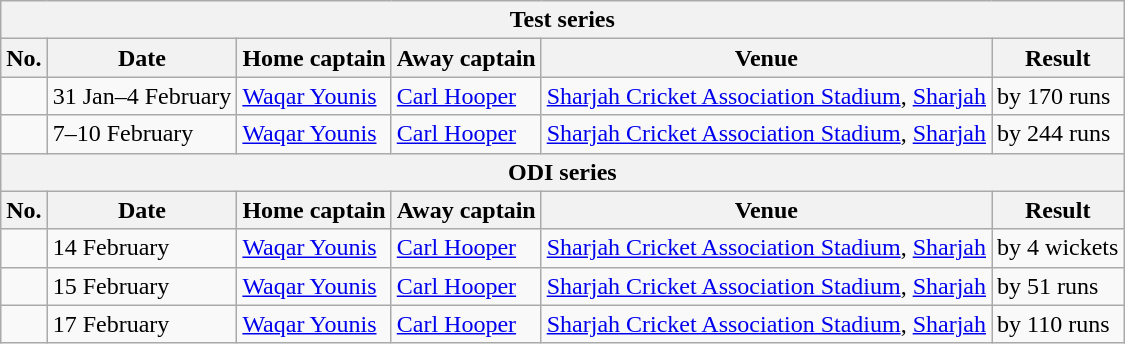<table class="wikitable">
<tr>
<th colspan="9">Test series</th>
</tr>
<tr>
<th>No.</th>
<th>Date</th>
<th>Home captain</th>
<th>Away captain</th>
<th>Venue</th>
<th>Result</th>
</tr>
<tr>
<td></td>
<td>31 Jan–4 February</td>
<td><a href='#'>Waqar Younis</a></td>
<td><a href='#'>Carl Hooper</a></td>
<td><a href='#'>Sharjah Cricket Association Stadium</a>, <a href='#'>Sharjah</a></td>
<td> by 170 runs</td>
</tr>
<tr>
<td></td>
<td>7–10 February</td>
<td><a href='#'>Waqar Younis</a></td>
<td><a href='#'>Carl Hooper</a></td>
<td><a href='#'>Sharjah Cricket Association Stadium</a>, <a href='#'>Sharjah</a></td>
<td> by 244 runs</td>
</tr>
<tr>
<th colspan="9">ODI series</th>
</tr>
<tr>
<th>No.</th>
<th>Date</th>
<th>Home captain</th>
<th>Away captain</th>
<th>Venue</th>
<th>Result</th>
</tr>
<tr>
<td></td>
<td>14 February</td>
<td><a href='#'>Waqar Younis</a></td>
<td><a href='#'>Carl Hooper</a></td>
<td><a href='#'>Sharjah Cricket Association Stadium</a>, <a href='#'>Sharjah</a></td>
<td> by 4 wickets</td>
</tr>
<tr>
<td></td>
<td>15 February</td>
<td><a href='#'>Waqar Younis</a></td>
<td><a href='#'>Carl Hooper</a></td>
<td><a href='#'>Sharjah Cricket Association Stadium</a>, <a href='#'>Sharjah</a></td>
<td> by 51 runs</td>
</tr>
<tr>
<td></td>
<td>17 February</td>
<td><a href='#'>Waqar Younis</a></td>
<td><a href='#'>Carl Hooper</a></td>
<td><a href='#'>Sharjah Cricket Association Stadium</a>, <a href='#'>Sharjah</a></td>
<td> by 110 runs</td>
</tr>
</table>
